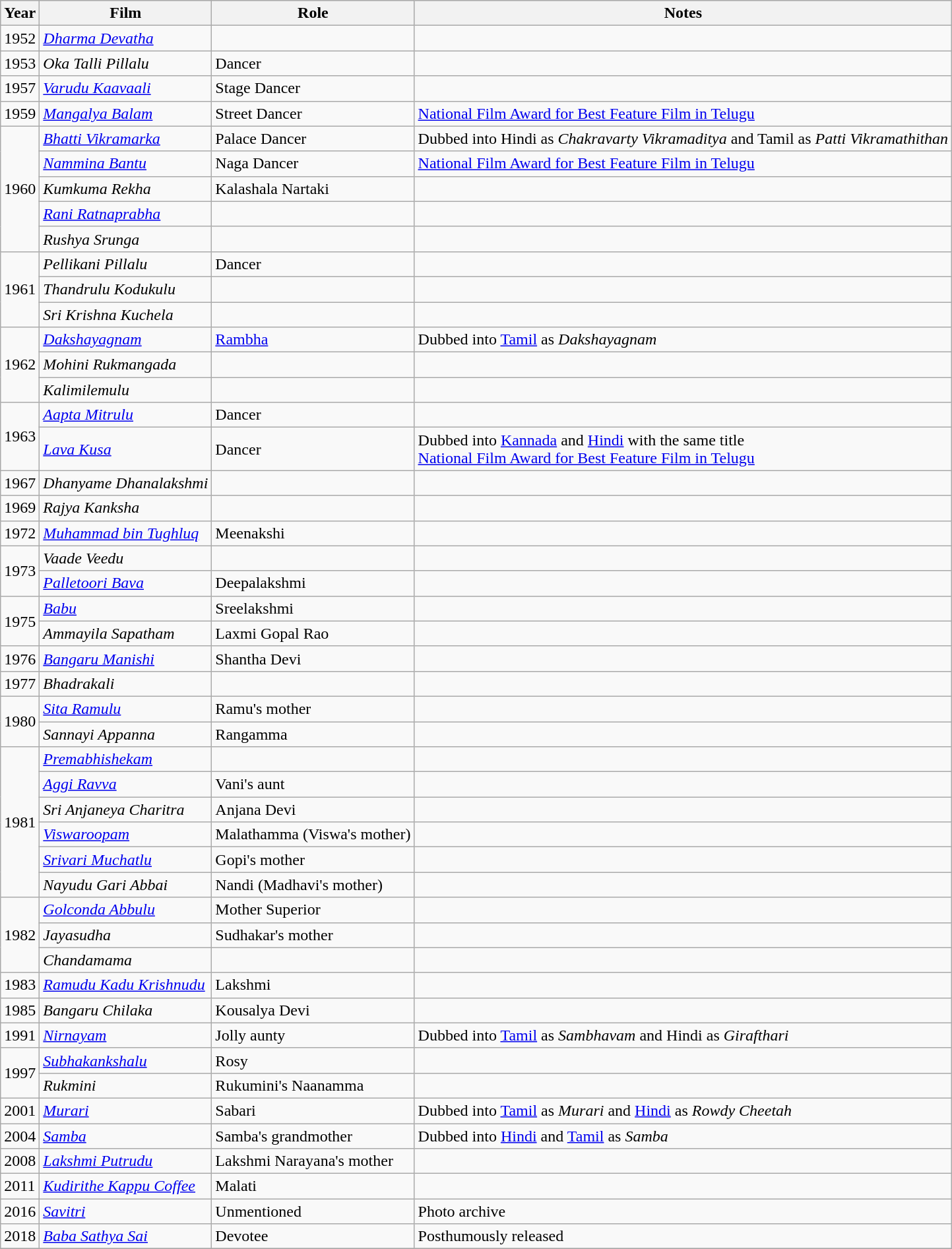<table class="wikitable sortable">
<tr style="background:#ccc; text-align:center;">
<th>Year</th>
<th>Film</th>
<th>Role</th>
<th>Notes</th>
</tr>
<tr>
<td>1952</td>
<td><em><a href='#'>Dharma Devatha</a></em></td>
<td></td>
<td></td>
</tr>
<tr>
<td>1953</td>
<td><em>Oka Talli Pillalu</em></td>
<td>Dancer</td>
<td></td>
</tr>
<tr>
<td>1957</td>
<td><em><a href='#'>Varudu Kaavaali</a></em></td>
<td>Stage Dancer</td>
<td></td>
</tr>
<tr>
<td>1959</td>
<td><em><a href='#'>Mangalya Balam</a></em></td>
<td>Street Dancer</td>
<td><a href='#'>National Film Award for Best Feature Film in Telugu</a></td>
</tr>
<tr>
<td rowspan="5">1960</td>
<td><em><a href='#'>Bhatti Vikramarka</a></em></td>
<td>Palace Dancer</td>
<td>Dubbed into Hindi as <em>Chakravarty Vikramaditya</em> and Tamil as <em>Patti Vikramathithan</em></td>
</tr>
<tr>
<td><em><a href='#'>Nammina Bantu</a></em></td>
<td>Naga Dancer</td>
<td><a href='#'>National Film Award for Best Feature Film in Telugu</a></td>
</tr>
<tr>
<td><em>Kumkuma Rekha</em></td>
<td>Kalashala Nartaki</td>
<td></td>
</tr>
<tr>
<td><em><a href='#'>Rani Ratnaprabha</a></em></td>
<td></td>
<td></td>
</tr>
<tr>
<td><em>Rushya Srunga</em></td>
<td></td>
<td></td>
</tr>
<tr>
<td rowspan="3">1961</td>
<td><em>Pellikani Pillalu</em></td>
<td>Dancer</td>
<td></td>
</tr>
<tr>
<td><em>Thandrulu Kodukulu</em></td>
<td></td>
<td></td>
</tr>
<tr>
<td><em>Sri Krishna Kuchela</em></td>
<td></td>
<td></td>
</tr>
<tr>
<td rowspan="3">1962</td>
<td><em><a href='#'>Dakshayagnam</a></em></td>
<td><a href='#'>Rambha</a></td>
<td>Dubbed into <a href='#'>Tamil</a> as <em>Dakshayagnam</em></td>
</tr>
<tr>
<td><em>Mohini Rukmangada</em></td>
<td></td>
<td></td>
</tr>
<tr>
<td><em>Kalimilemulu</em></td>
<td></td>
<td></td>
</tr>
<tr>
<td rowspan="2">1963</td>
<td><em><a href='#'>Aapta Mitrulu</a></em></td>
<td>Dancer</td>
<td></td>
</tr>
<tr>
<td><em><a href='#'>Lava Kusa</a></em></td>
<td>Dancer</td>
<td>Dubbed into <a href='#'>Kannada</a> and <a href='#'>Hindi</a> with the same title <br><a href='#'>National Film Award for Best Feature Film in Telugu</a></td>
</tr>
<tr>
<td>1967</td>
<td><em>Dhanyame Dhanalakshmi</em></td>
<td></td>
<td></td>
</tr>
<tr>
<td>1969</td>
<td><em>Rajya Kanksha</em></td>
<td></td>
<td></td>
</tr>
<tr>
<td>1972</td>
<td><em><a href='#'>Muhammad bin Tughluq</a></em></td>
<td>Meenakshi</td>
<td></td>
</tr>
<tr>
<td rowspan="2">1973</td>
<td><em>Vaade Veedu</em></td>
<td></td>
<td></td>
</tr>
<tr>
<td><em><a href='#'>Palletoori Bava</a></em></td>
<td>Deepalakshmi</td>
<td></td>
</tr>
<tr>
<td rowspan="2">1975</td>
<td><em><a href='#'>Babu</a></em></td>
<td>Sreelakshmi</td>
<td></td>
</tr>
<tr>
<td><em>Ammayila Sapatham</em></td>
<td>Laxmi Gopal Rao</td>
<td></td>
</tr>
<tr>
<td>1976</td>
<td><em><a href='#'>Bangaru Manishi</a></em></td>
<td>Shantha Devi</td>
<td></td>
</tr>
<tr>
<td>1977</td>
<td><em>Bhadrakali</em></td>
<td></td>
<td></td>
</tr>
<tr>
<td rowspan="2">1980</td>
<td><em><a href='#'>Sita Ramulu</a></em></td>
<td>Ramu's mother</td>
<td></td>
</tr>
<tr>
<td><em>Sannayi Appanna</em></td>
<td>Rangamma</td>
<td></td>
</tr>
<tr>
<td rowspan="6">1981</td>
<td><em><a href='#'>Premabhishekam</a> </em></td>
<td></td>
<td></td>
</tr>
<tr>
<td><em><a href='#'>Aggi Ravva</a></em></td>
<td>Vani's aunt</td>
<td></td>
</tr>
<tr>
<td><em>Sri Anjaneya Charitra</em></td>
<td>Anjana Devi</td>
<td></td>
</tr>
<tr>
<td><em><a href='#'>Viswaroopam</a></em></td>
<td>Malathamma (Viswa's mother)</td>
<td></td>
</tr>
<tr>
<td><em><a href='#'>Srivari Muchatlu</a></em></td>
<td>Gopi's mother</td>
<td></td>
</tr>
<tr>
<td><em>Nayudu Gari Abbai</em></td>
<td>Nandi (Madhavi's mother)</td>
<td></td>
</tr>
<tr>
<td rowspan="3">1982</td>
<td><em><a href='#'>Golconda Abbulu </a></em></td>
<td>Mother Superior</td>
<td></td>
</tr>
<tr>
<td><em>Jayasudha</em></td>
<td>Sudhakar's mother</td>
<td></td>
</tr>
<tr>
<td><em>Chandamama</em></td>
<td></td>
<td></td>
</tr>
<tr>
<td>1983</td>
<td><em><a href='#'>Ramudu Kadu Krishnudu</a></em></td>
<td>Lakshmi</td>
<td></td>
</tr>
<tr>
<td>1985</td>
<td><em>Bangaru Chilaka</em></td>
<td>Kousalya Devi</td>
<td></td>
</tr>
<tr>
<td>1991</td>
<td><em><a href='#'>Nirnayam</a></em></td>
<td>Jolly aunty</td>
<td>Dubbed into <a href='#'>Tamil</a> as <em>Sambhavam</em> and Hindi as <em>Girafthari</em></td>
</tr>
<tr>
<td rowspan="2">1997</td>
<td><em><a href='#'>Subhakankshalu</a></em></td>
<td>Rosy</td>
<td></td>
</tr>
<tr>
<td><em>Rukmini</em></td>
<td>Rukumini's Naanamma</td>
<td></td>
</tr>
<tr>
<td>2001</td>
<td><em><a href='#'>Murari</a></em></td>
<td>Sabari</td>
<td>Dubbed into <a href='#'>Tamil</a> as <em>Murari</em> and <a href='#'>Hindi</a> as <em>Rowdy Cheetah</em></td>
</tr>
<tr>
<td>2004</td>
<td><em><a href='#'>Samba</a></em></td>
<td>Samba's grandmother</td>
<td>Dubbed into <a href='#'>Hindi</a> and <a href='#'>Tamil</a> as <em>Samba</em></td>
</tr>
<tr>
<td>2008</td>
<td><em><a href='#'>Lakshmi Putrudu</a></em></td>
<td>Lakshmi Narayana's mother</td>
<td></td>
</tr>
<tr>
<td>2011</td>
<td><em><a href='#'>Kudirithe Kappu Coffee</a></em></td>
<td>Malati</td>
<td></td>
</tr>
<tr>
<td>2016</td>
<td><em><a href='#'>Savitri</a></em></td>
<td>Unmentioned</td>
<td>Photo archive</td>
</tr>
<tr>
<td>2018</td>
<td><em><a href='#'>Baba Sathya Sai</a></em></td>
<td>Devotee</td>
<td>Posthumously released</td>
</tr>
<tr>
</tr>
</table>
